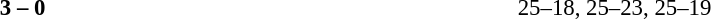<table width=100% cellspacing=1>
<tr>
<th width=20%></th>
<th width=12%></th>
<th width=20%></th>
<th width=33%></th>
<td></td>
</tr>
<tr style=font-size:95%>
<td align=right><strong></strong></td>
<td align=center><strong>3 – 0</strong></td>
<td></td>
<td>25–18, 25–23, 25–19</td>
</tr>
</table>
